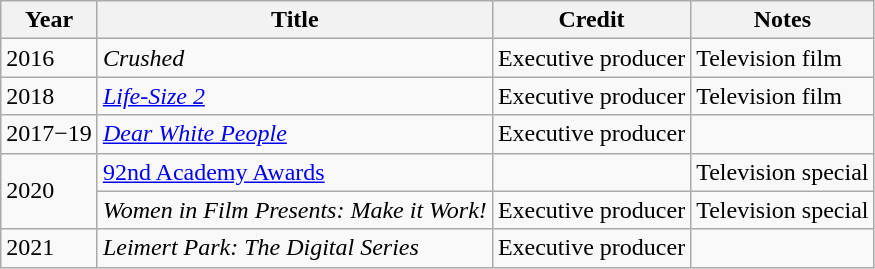<table class="wikitable plainrowheaders sortable">
<tr>
<th scope="col">Year</th>
<th scope="col">Title</th>
<th scope="col">Credit</th>
<th scope="col" class="unsortable">Notes</th>
</tr>
<tr>
<td>2016</td>
<td><em>Crushed</em></td>
<td>Executive producer</td>
<td>Television film</td>
</tr>
<tr>
<td>2018</td>
<td><em><a href='#'>Life-Size 2</a></em></td>
<td>Executive producer</td>
<td>Television film</td>
</tr>
<tr>
<td>2017−19</td>
<td><em><a href='#'>Dear White People</a></em></td>
<td>Executive producer</td>
<td></td>
</tr>
<tr>
<td rowspan=2>2020</td>
<td><a href='#'>92nd Academy Awards</a></td>
<td></td>
<td>Television special</td>
</tr>
<tr>
<td><em>Women in Film Presents: Make it Work!</em></td>
<td>Executive producer</td>
<td>Television special</td>
</tr>
<tr>
<td>2021</td>
<td><em>Leimert Park: The Digital Series</em></td>
<td>Executive producer</td>
<td></td>
</tr>
</table>
